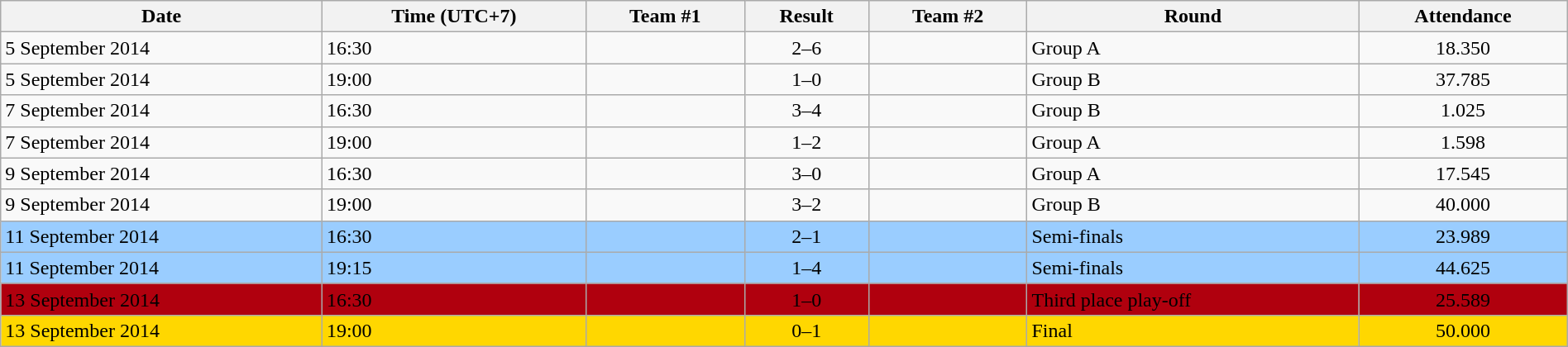<table class="wikitable" style="text-align:left; width:100%;">
<tr>
<th>Date</th>
<th>Time (UTC+7)</th>
<th>Team #1</th>
<th>Result</th>
<th>Team #2</th>
<th>Round</th>
<th>Attendance</th>
</tr>
<tr>
<td>5 September 2014</td>
<td>16:30</td>
<td></td>
<td style="text-align:center;">2–6</td>
<td></td>
<td>Group A</td>
<td style="text-align:center;">18.350</td>
</tr>
<tr>
<td>5 September 2014</td>
<td>19:00</td>
<td></td>
<td style="text-align:center;">1–0</td>
<td></td>
<td>Group B</td>
<td style="text-align:center;">37.785</td>
</tr>
<tr>
<td>7 September 2014</td>
<td>16:30</td>
<td></td>
<td style="text-align:center;">3–4</td>
<td></td>
<td>Group B</td>
<td style="text-align:center;">1.025</td>
</tr>
<tr>
<td>7 September 2014</td>
<td>19:00</td>
<td></td>
<td style="text-align:center;">1–2</td>
<td></td>
<td>Group A</td>
<td style="text-align:center;">1.598</td>
</tr>
<tr>
<td>9 September 2014</td>
<td>16:30</td>
<td></td>
<td style="text-align:center;">3–0</td>
<td></td>
<td>Group A</td>
<td style="text-align:center;">17.545</td>
</tr>
<tr>
<td>9 September 2014</td>
<td>19:00</td>
<td></td>
<td style="text-align:center;">3–2</td>
<td></td>
<td>Group B</td>
<td style="text-align:center;">40.000</td>
</tr>
<tr bgcolor=#9acdff>
<td>11 September 2014</td>
<td>16:30</td>
<td></td>
<td style="text-align:center;">2–1</td>
<td></td>
<td>Semi-finals</td>
<td style="text-align:center;">23.989</td>
</tr>
<tr bgcolor=#9acdff>
<td>11 September 2014</td>
<td>19:15</td>
<td></td>
<td style="text-align:center;">1–4</td>
<td></td>
<td>Semi-finals</td>
<td style="text-align:center;">44.625</td>
</tr>
<tr bgcolor=Bronze>
<td>13 September 2014</td>
<td>16:30</td>
<td></td>
<td style="text-align:center;">1–0</td>
<td></td>
<td>Third place play-off</td>
<td style="text-align:center;">25.589</td>
</tr>
<tr bgcolor=Gold>
<td>13 September 2014</td>
<td>19:00</td>
<td></td>
<td style="text-align:center;">0–1</td>
<td></td>
<td>Final</td>
<td style="text-align:center;">50.000</td>
</tr>
</table>
